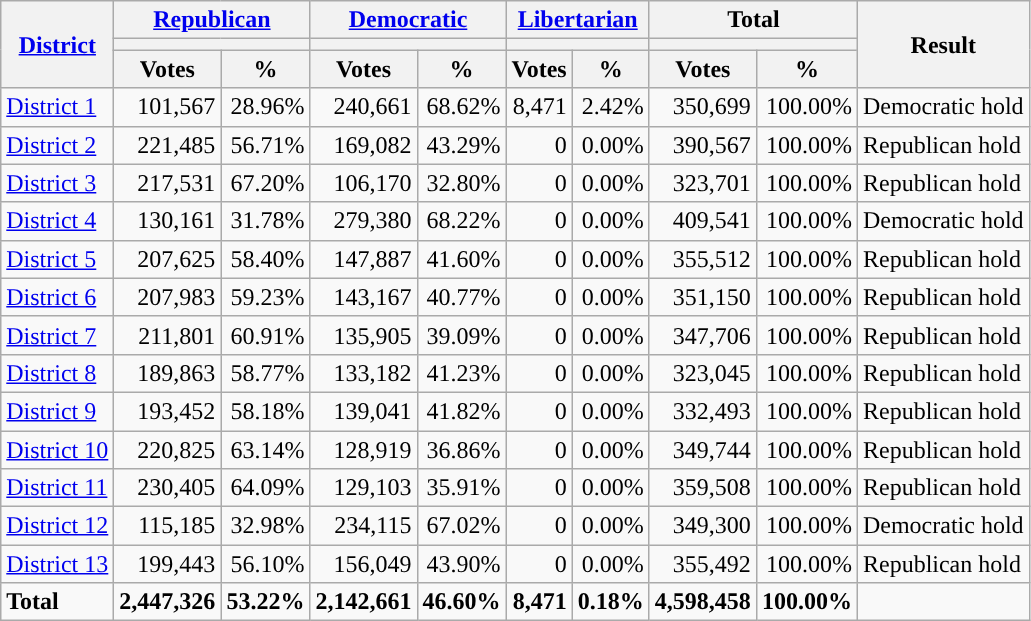<table class="wikitable plainrowheaders sortable" style="font-size:100%; text-align:right;">
<tr>
<th scope=col rowspan=3><a href='#'>District</a></th>
<th scope=col colspan=2><a href='#'>Republican</a></th>
<th scope=col colspan=2><a href='#'>Democratic</a></th>
<th scope=col colspan=2><a href='#'>Libertarian</a></th>
<th scope=col colspan=2>Total</th>
<th scope=col rowspan=3>Result</th>
</tr>
<tr>
<th scope=col colspan=2 style="background:"></th>
<th scope=col colspan=2 style="background:"></th>
<th scope=col colspan=2 style="background:"></th>
<th scope=col colspan=2></th>
</tr>
<tr>
<th scope=col data-sort-type="number">Votes</th>
<th scope=col data-sort-type="number">%</th>
<th scope=col data-sort-type="number">Votes</th>
<th scope=col data-sort-type="number">%</th>
<th scope=col data-sort-type="number">Votes</th>
<th scope=col data-sort-type="number">%</th>
<th scope=col data-sort-type="number">Votes</th>
<th scope=col data-sort-type="number">%</th>
</tr>
<tr>
<td align=left><a href='#'>District 1</a></td>
<td>101,567</td>
<td>28.96%</td>
<td>240,661</td>
<td>68.62%</td>
<td>8,471</td>
<td>2.42%</td>
<td>350,699</td>
<td>100.00%</td>
<td align=left>Democratic hold</td>
</tr>
<tr>
<td align=left><a href='#'>District 2</a></td>
<td>221,485</td>
<td>56.71%</td>
<td>169,082</td>
<td>43.29%</td>
<td>0</td>
<td>0.00%</td>
<td>390,567</td>
<td>100.00%</td>
<td align=left>Republican hold</td>
</tr>
<tr>
<td align=left><a href='#'>District 3</a></td>
<td>217,531</td>
<td>67.20%</td>
<td>106,170</td>
<td>32.80%</td>
<td>0</td>
<td>0.00%</td>
<td>323,701</td>
<td>100.00%</td>
<td align=left>Republican hold</td>
</tr>
<tr>
<td align=left><a href='#'>District 4</a></td>
<td>130,161</td>
<td>31.78%</td>
<td>279,380</td>
<td>68.22%</td>
<td>0</td>
<td>0.00%</td>
<td>409,541</td>
<td>100.00%</td>
<td align=left>Democratic hold</td>
</tr>
<tr>
<td align=left><a href='#'>District 5</a></td>
<td>207,625</td>
<td>58.40%</td>
<td>147,887</td>
<td>41.60%</td>
<td>0</td>
<td>0.00%</td>
<td>355,512</td>
<td>100.00%</td>
<td align=left>Republican hold</td>
</tr>
<tr>
<td align=left><a href='#'>District 6</a></td>
<td>207,983</td>
<td>59.23%</td>
<td>143,167</td>
<td>40.77%</td>
<td>0</td>
<td>0.00%</td>
<td>351,150</td>
<td>100.00%</td>
<td align=left>Republican hold</td>
</tr>
<tr>
<td align=left><a href='#'>District 7</a></td>
<td>211,801</td>
<td>60.91%</td>
<td>135,905</td>
<td>39.09%</td>
<td>0</td>
<td>0.00%</td>
<td>347,706</td>
<td>100.00%</td>
<td align=left>Republican hold</td>
</tr>
<tr>
<td align=left><a href='#'>District 8</a></td>
<td>189,863</td>
<td>58.77%</td>
<td>133,182</td>
<td>41.23%</td>
<td>0</td>
<td>0.00%</td>
<td>323,045</td>
<td>100.00%</td>
<td align=left>Republican hold</td>
</tr>
<tr>
<td align=left><a href='#'>District 9</a></td>
<td>193,452</td>
<td>58.18%</td>
<td>139,041</td>
<td>41.82%</td>
<td>0</td>
<td>0.00%</td>
<td>332,493</td>
<td>100.00%</td>
<td align=left>Republican hold</td>
</tr>
<tr>
<td align=left><a href='#'>District 10</a></td>
<td>220,825</td>
<td>63.14%</td>
<td>128,919</td>
<td>36.86%</td>
<td>0</td>
<td>0.00%</td>
<td>349,744</td>
<td>100.00%</td>
<td align=left>Republican hold</td>
</tr>
<tr>
<td align=left><a href='#'>District 11</a></td>
<td>230,405</td>
<td>64.09%</td>
<td>129,103</td>
<td>35.91%</td>
<td>0</td>
<td>0.00%</td>
<td>359,508</td>
<td>100.00%</td>
<td align=left>Republican hold</td>
</tr>
<tr>
<td align=left><a href='#'>District 12</a></td>
<td>115,185</td>
<td>32.98%</td>
<td>234,115</td>
<td>67.02%</td>
<td>0</td>
<td>0.00%</td>
<td>349,300</td>
<td>100.00%</td>
<td align=left>Democratic hold</td>
</tr>
<tr>
<td align=left><a href='#'>District 13</a></td>
<td>199,443</td>
<td>56.10%</td>
<td>156,049</td>
<td>43.90%</td>
<td>0</td>
<td>0.00%</td>
<td>355,492</td>
<td>100.00%</td>
<td align=left>Republican hold</td>
</tr>
<tr class="sortbottom" style="font-weight:bold">
<td align=left>Total</td>
<td>2,447,326</td>
<td>53.22%</td>
<td>2,142,661</td>
<td>46.60%</td>
<td>8,471</td>
<td>0.18%</td>
<td>4,598,458</td>
<td>100.00%</td>
<td></td>
</tr>
</table>
